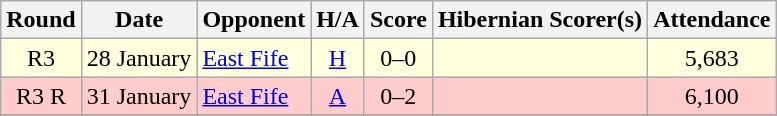<table class="wikitable" style="text-align:center">
<tr>
<th>Round</th>
<th>Date</th>
<th>Opponent</th>
<th>H/A</th>
<th>Score</th>
<th>Hibernian Scorer(s)</th>
<th>Attendance</th>
</tr>
<tr bgcolor=#FFFFDD>
<td>R3</td>
<td align=left>28 January</td>
<td align=left><a href='#'>East Fife</a></td>
<td><a href='#'>H</a></td>
<td>0–0</td>
<td align=left></td>
<td>5,683</td>
</tr>
<tr bgcolor=#FFCCCC>
<td>R3 R</td>
<td align=left>31 January</td>
<td align=left><a href='#'>East Fife</a></td>
<td><a href='#'>A</a></td>
<td>0–2</td>
<td align=left></td>
<td>6,100</td>
</tr>
<tr>
</tr>
</table>
